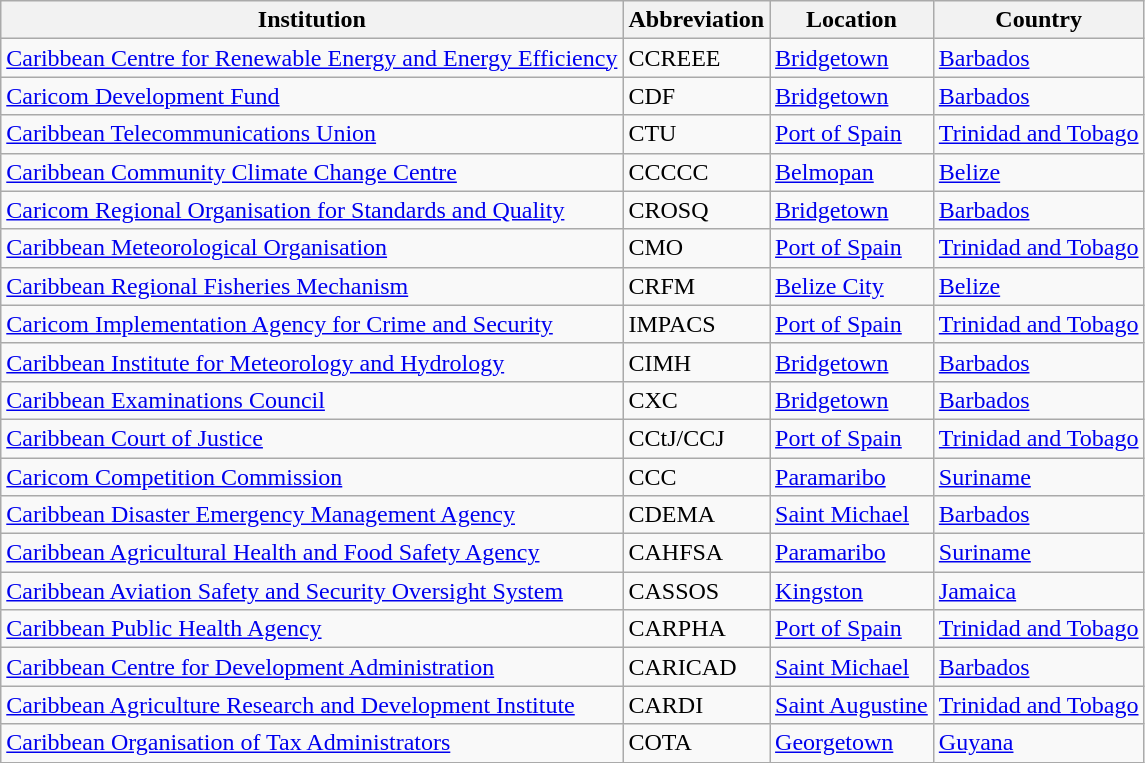<table class="wikitable sortable">
<tr>
<th>Institution</th>
<th>Abbreviation</th>
<th>Location</th>
<th>Country</th>
</tr>
<tr>
<td><a href='#'>Caribbean Centre for Renewable Energy and Energy Efficiency</a></td>
<td>CCREEE</td>
<td><a href='#'>Bridgetown</a></td>
<td><a href='#'>Barbados</a></td>
</tr>
<tr>
<td><a href='#'>Caricom Development Fund</a></td>
<td>CDF</td>
<td><a href='#'>Bridgetown</a></td>
<td><a href='#'>Barbados</a></td>
</tr>
<tr>
<td><a href='#'>Caribbean Telecommunications Union</a></td>
<td>CTU</td>
<td><a href='#'>Port of Spain</a></td>
<td><a href='#'>Trinidad and Tobago</a></td>
</tr>
<tr>
<td><a href='#'>Caribbean Community Climate Change Centre</a></td>
<td>CCCCC</td>
<td><a href='#'>Belmopan</a></td>
<td><a href='#'>Belize</a></td>
</tr>
<tr>
<td><a href='#'>Caricom Regional Organisation for Standards and Quality</a></td>
<td>CROSQ</td>
<td><a href='#'>Bridgetown</a></td>
<td><a href='#'>Barbados</a></td>
</tr>
<tr>
<td><a href='#'>Caribbean Meteorological Organisation</a></td>
<td>CMO</td>
<td><a href='#'>Port of Spain</a></td>
<td><a href='#'>Trinidad and Tobago</a></td>
</tr>
<tr>
<td><a href='#'>Caribbean Regional Fisheries Mechanism</a></td>
<td>CRFM</td>
<td><a href='#'>Belize City</a></td>
<td><a href='#'>Belize</a></td>
</tr>
<tr>
<td><a href='#'>Caricom Implementation Agency for Crime and Security</a></td>
<td>IMPACS</td>
<td><a href='#'>Port of Spain</a></td>
<td><a href='#'>Trinidad and Tobago</a></td>
</tr>
<tr>
<td><a href='#'>Caribbean Institute for Meteorology and Hydrology</a></td>
<td>CIMH</td>
<td><a href='#'>Bridgetown</a></td>
<td><a href='#'>Barbados</a></td>
</tr>
<tr>
<td><a href='#'>Caribbean Examinations Council</a></td>
<td>CXC</td>
<td><a href='#'>Bridgetown</a></td>
<td><a href='#'>Barbados</a></td>
</tr>
<tr>
<td><a href='#'>Caribbean Court of Justice</a></td>
<td>CCtJ/CCJ</td>
<td><a href='#'>Port of Spain</a></td>
<td><a href='#'>Trinidad and Tobago</a></td>
</tr>
<tr>
<td><a href='#'>Caricom Competition Commission</a></td>
<td>CCC</td>
<td><a href='#'>Paramaribo</a></td>
<td><a href='#'>Suriname</a></td>
</tr>
<tr>
<td><a href='#'>Caribbean Disaster Emergency Management Agency</a></td>
<td>CDEMA</td>
<td><a href='#'>Saint Michael</a></td>
<td><a href='#'>Barbados</a></td>
</tr>
<tr>
<td><a href='#'>Caribbean Agricultural Health and Food Safety Agency</a></td>
<td>CAHFSA</td>
<td><a href='#'>Paramaribo</a></td>
<td><a href='#'>Suriname</a></td>
</tr>
<tr>
<td><a href='#'>Caribbean Aviation Safety and Security Oversight System</a></td>
<td>CASSOS</td>
<td><a href='#'>Kingston</a></td>
<td><a href='#'>Jamaica</a></td>
</tr>
<tr>
<td><a href='#'>Caribbean Public Health Agency</a></td>
<td>CARPHA</td>
<td><a href='#'>Port of Spain</a></td>
<td><a href='#'>Trinidad and Tobago</a></td>
</tr>
<tr>
<td><a href='#'>Caribbean Centre for Development Administration</a></td>
<td>CARICAD</td>
<td><a href='#'>Saint Michael</a></td>
<td><a href='#'>Barbados</a></td>
</tr>
<tr>
<td><a href='#'>Caribbean Agriculture Research and Development Institute</a></td>
<td>CARDI</td>
<td><a href='#'>Saint Augustine</a></td>
<td><a href='#'>Trinidad and Tobago</a></td>
</tr>
<tr>
<td><a href='#'>Caribbean Organisation of Tax Administrators</a></td>
<td>COTA</td>
<td><a href='#'>Georgetown</a></td>
<td><a href='#'>Guyana</a></td>
</tr>
</table>
